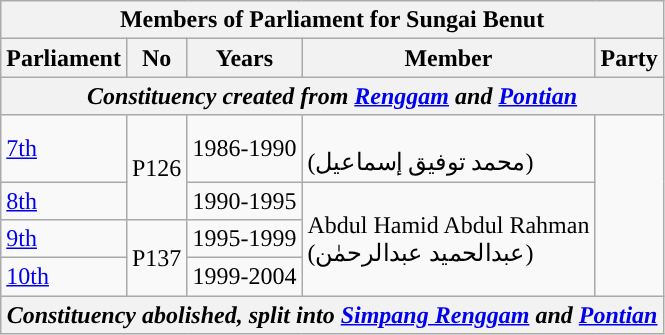<table class=wikitable>
<tr>
<th colspan="5">Members of Parliament for Sungai Benut</th>
</tr>
<tr>
<th>Parliament</th>
<th>No</th>
<th>Years</th>
<th>Member</th>
<th>Party</th>
</tr>
<tr>
<th colspan="5" align="center"><em>Constituency created from <a href='#'>Renggam</a> and <a href='#'>Pontian</a></em></th>
</tr>
<tr>
<td><a href='#'>7th</a></td>
<td rowspan="2">P126</td>
<td>1986-1990</td>
<td><br>(محمد توفيق إسماعيل)</td>
<td rowspan="4"></td>
</tr>
<tr>
<td><a href='#'>8th</a></td>
<td>1990-1995</td>
<td rowspan=3>Abdul Hamid Abdul Rahman<br>(عبدالحميد عبدالرحمٰن)</td>
</tr>
<tr>
<td><a href='#'>9th</a></td>
<td rowspan="2">P137</td>
<td>1995-1999</td>
</tr>
<tr>
<td><a href='#'>10th</a></td>
<td>1999-2004</td>
</tr>
<tr>
<th colspan="5" align="center"><em>Constituency abolished, split into <a href='#'>Simpang Renggam</a> and <a href='#'>Pontian</a></em></th>
</tr>
</table>
